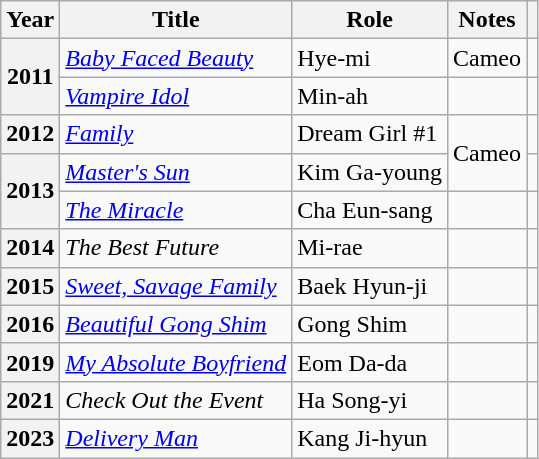<table class="wikitable plainrowheaders sortable">
<tr>
<th scope="col">Year</th>
<th scope="col">Title</th>
<th scope="col">Role</th>
<th scope="col">Notes</th>
<th scope="col" class="unsortable"></th>
</tr>
<tr>
<th scope="row"rowspan="2">2011</th>
<td><em><a href='#'>Baby Faced Beauty</a></em></td>
<td>Hye-mi</td>
<td>Cameo</td>
<td style="text-align:center"></td>
</tr>
<tr>
<td><em><a href='#'>Vampire Idol</a></em></td>
<td>Min-ah</td>
<td></td>
<td style="text-align:center"></td>
</tr>
<tr>
<th scope="row">2012</th>
<td><em><a href='#'>Family</a></em></td>
<td>Dream Girl #1</td>
<td rowspan="2">Cameo</td>
<td style="text-align:center"></td>
</tr>
<tr>
<th scope="row" rowspan="2">2013</th>
<td><em><a href='#'>Master's Sun</a></em></td>
<td>Kim Ga-young</td>
<td style="text-align:center"></td>
</tr>
<tr>
<td><em><a href='#'>The Miracle</a></em></td>
<td>Cha Eun-sang</td>
<td></td>
<td style="text-align:center"></td>
</tr>
<tr>
<th scope="row">2014</th>
<td><em>The Best Future</em></td>
<td>Mi-rae</td>
<td></td>
<td style="text-align:center"></td>
</tr>
<tr>
<th scope="row">2015</th>
<td><em><a href='#'>Sweet, Savage Family</a></em></td>
<td>Baek Hyun-ji</td>
<td></td>
<td style="text-align:center"></td>
</tr>
<tr>
<th scope="row">2016</th>
<td><em><a href='#'>Beautiful Gong Shim</a></em></td>
<td>Gong Shim</td>
<td></td>
<td style="text-align:center"></td>
</tr>
<tr>
<th scope="row">2019</th>
<td><em><a href='#'>My Absolute Boyfriend</a></em></td>
<td>Eom Da-da</td>
<td></td>
<td style="text-align:center"></td>
</tr>
<tr>
<th scope="row">2021</th>
<td><em>Check Out the Event</em></td>
<td>Ha Song-yi</td>
<td></td>
<td style="text-align:center"></td>
</tr>
<tr>
<th scope="row">2023</th>
<td><em><a href='#'>Delivery Man</a></em></td>
<td>Kang Ji-hyun</td>
<td></td>
<td style="text-align:center"></td>
</tr>
</table>
